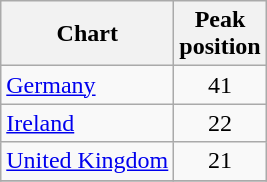<table class="wikitable sortable">
<tr>
<th align="center">Chart</th>
<th align="center">Peak<br>position</th>
</tr>
<tr>
<td align="left"><a href='#'>Germany</a></td>
<td align="center">41</td>
</tr>
<tr>
<td align="left"><a href='#'>Ireland</a></td>
<td align="center">22</td>
</tr>
<tr>
<td align="left"><a href='#'>United Kingdom</a></td>
<td align="center">21</td>
</tr>
<tr>
</tr>
</table>
